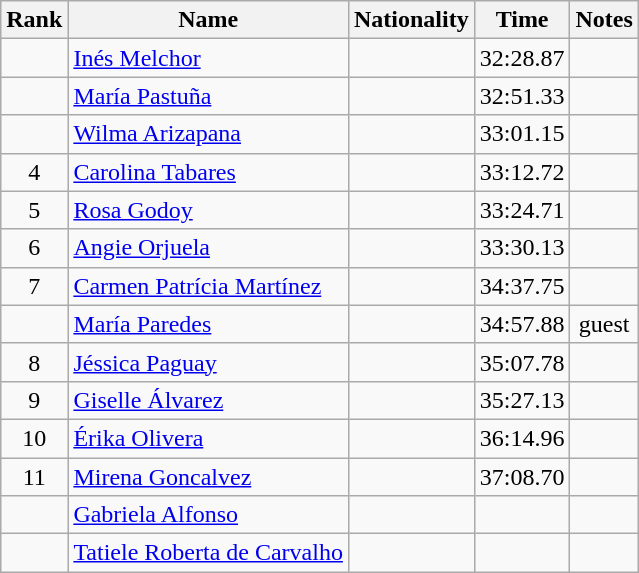<table class="wikitable sortable" style="text-align:center">
<tr>
<th>Rank</th>
<th>Name</th>
<th>Nationality</th>
<th>Time</th>
<th>Notes</th>
</tr>
<tr>
<td align=center></td>
<td align=left><a href='#'>Inés Melchor</a></td>
<td align=left></td>
<td>32:28.87</td>
<td></td>
</tr>
<tr>
<td align=center></td>
<td align=left><a href='#'>María Pastuña</a></td>
<td align=left></td>
<td>32:51.33</td>
<td></td>
</tr>
<tr>
<td align=center></td>
<td align=left><a href='#'>Wilma Arizapana</a></td>
<td align=left></td>
<td>33:01.15</td>
<td></td>
</tr>
<tr>
<td align=center>4</td>
<td align=left><a href='#'>Carolina Tabares</a></td>
<td align=left></td>
<td>33:12.72</td>
<td></td>
</tr>
<tr>
<td align=center>5</td>
<td align=left><a href='#'>Rosa Godoy</a></td>
<td align=left></td>
<td>33:24.71</td>
<td></td>
</tr>
<tr>
<td align=center>6</td>
<td align=left><a href='#'>Angie Orjuela</a></td>
<td align=left></td>
<td>33:30.13</td>
<td></td>
</tr>
<tr>
<td align=center>7</td>
<td align=left><a href='#'>Carmen Patrícia Martínez</a></td>
<td align=left></td>
<td>34:37.75</td>
<td></td>
</tr>
<tr>
<td align=center></td>
<td align=left><a href='#'>María Paredes</a></td>
<td align=left></td>
<td>34:57.88</td>
<td>guest</td>
</tr>
<tr>
<td align=center>8</td>
<td align=left><a href='#'>Jéssica Paguay</a></td>
<td align=left></td>
<td>35:07.78</td>
<td></td>
</tr>
<tr>
<td align=center>9</td>
<td align=left><a href='#'>Giselle Álvarez</a></td>
<td align=left></td>
<td>35:27.13</td>
<td></td>
</tr>
<tr>
<td align=center>10</td>
<td align=left><a href='#'>Érika Olivera</a></td>
<td align=left></td>
<td>36:14.96</td>
<td></td>
</tr>
<tr>
<td align=center>11</td>
<td align=left><a href='#'>Mirena Goncalvez</a></td>
<td align=left></td>
<td>37:08.70</td>
<td></td>
</tr>
<tr>
<td align=center></td>
<td align=left><a href='#'>Gabriela Alfonso</a></td>
<td align=left></td>
<td></td>
<td></td>
</tr>
<tr>
<td align=center></td>
<td align=left><a href='#'>Tatiele Roberta de Carvalho</a></td>
<td align=left></td>
<td></td>
<td></td>
</tr>
</table>
